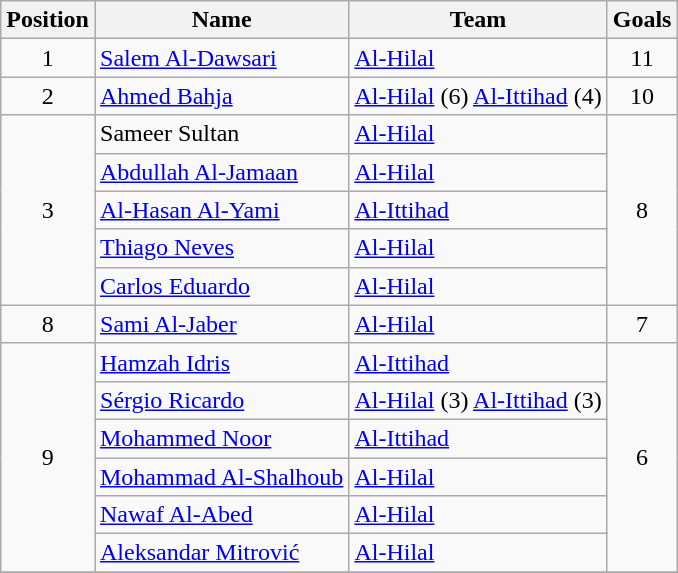<table class="wikitable" style="text-align: center;">
<tr>
<th>Position</th>
<th>Name</th>
<th>Team</th>
<th>Goals</th>
</tr>
<tr>
<td>1</td>
<td align="left"> <a href='#'>Salem Al-Dawsari</a></td>
<td align="left"><a href='#'>Al-Hilal</a></td>
<td>11</td>
</tr>
<tr>
<td>2</td>
<td align="left"> <a href='#'>Ahmed Bahja</a></td>
<td align="left"><a href='#'>Al-Hilal</a> (6) <a href='#'>Al-Ittihad</a> (4)</td>
<td>10</td>
</tr>
<tr>
<td rowspan="5">3</td>
<td align="left"> Sameer Sultan</td>
<td align="left"><a href='#'>Al-Hilal</a></td>
<td rowspan="5">8</td>
</tr>
<tr>
<td align="left"> <a href='#'>Abdullah Al-Jamaan</a></td>
<td align="left"><a href='#'>Al-Hilal</a></td>
</tr>
<tr>
<td align="left"> <a href='#'>Al-Hasan Al-Yami</a></td>
<td align="left"><a href='#'>Al-Ittihad</a></td>
</tr>
<tr>
<td align="left"> <a href='#'>Thiago Neves</a></td>
<td align="left"><a href='#'>Al-Hilal</a></td>
</tr>
<tr>
<td align="left"> <a href='#'>Carlos Eduardo</a></td>
<td align="left"><a href='#'>Al-Hilal</a></td>
</tr>
<tr>
<td rowspan="1">8</td>
<td align="left"> <a href='#'>Sami Al-Jaber</a></td>
<td align="left"><a href='#'>Al-Hilal</a></td>
<td rowspan="1">7</td>
</tr>
<tr>
<td rowspan="6">9</td>
<td align="left"> <a href='#'>Hamzah Idris</a></td>
<td align="left"><a href='#'>Al-Ittihad</a></td>
<td rowspan="6">6</td>
</tr>
<tr>
<td align="left"> <a href='#'>Sérgio Ricardo</a></td>
<td align="left"><a href='#'>Al-Hilal</a> (3) <a href='#'>Al-Ittihad</a> (3)</td>
</tr>
<tr>
<td align="left"> <a href='#'>Mohammed Noor</a></td>
<td align="left"><a href='#'>Al-Ittihad</a></td>
</tr>
<tr>
<td align="left"> <a href='#'>Mohammad Al-Shalhoub</a></td>
<td align="left"><a href='#'>Al-Hilal</a></td>
</tr>
<tr>
<td align="left"> <a href='#'>Nawaf Al-Abed</a></td>
<td align="left"><a href='#'>Al-Hilal</a></td>
</tr>
<tr>
<td align="left"> <a href='#'>Aleksandar Mitrović</a></td>
<td align="left"><a href='#'>Al-Hilal</a></td>
</tr>
<tr>
</tr>
</table>
